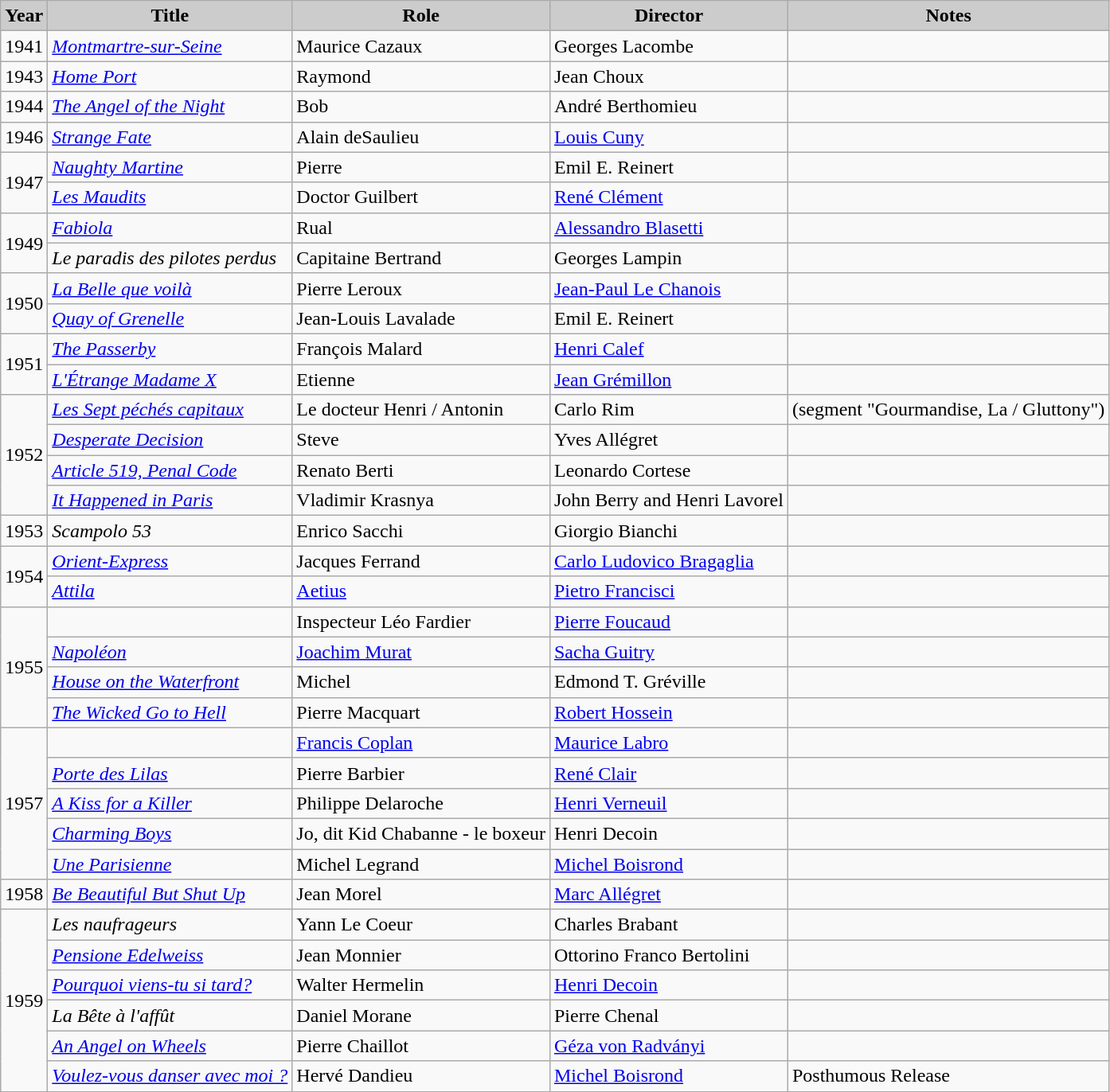<table class="wikitable">
<tr>
<th style="background: #CCCCCC;">Year</th>
<th style="background: #CCCCCC;">Title</th>
<th style="background: #CCCCCC;">Role</th>
<th style="background: #CCCCCC;">Director</th>
<th style="background: #CCCCCC;">Notes</th>
</tr>
<tr>
<td>1941</td>
<td><em><a href='#'>Montmartre-sur-Seine</a></em></td>
<td>Maurice Cazaux</td>
<td>Georges Lacombe</td>
<td></td>
</tr>
<tr>
<td>1943</td>
<td><em><a href='#'>Home Port</a></em></td>
<td>Raymond</td>
<td>Jean Choux</td>
<td></td>
</tr>
<tr>
<td>1944</td>
<td><em><a href='#'>The Angel of the Night</a></em></td>
<td>Bob</td>
<td>André Berthomieu</td>
<td></td>
</tr>
<tr>
<td>1946</td>
<td><em><a href='#'>Strange Fate</a></em></td>
<td>Alain deSaulieu</td>
<td><a href='#'>Louis Cuny</a></td>
<td></td>
</tr>
<tr>
<td rowspan=2>1947</td>
<td><em><a href='#'>Naughty Martine</a></em></td>
<td>Pierre</td>
<td>Emil E. Reinert</td>
<td></td>
</tr>
<tr>
<td><em><a href='#'>Les Maudits</a></em></td>
<td>Doctor Guilbert</td>
<td><a href='#'>René Clément</a></td>
<td></td>
</tr>
<tr>
<td rowspan=2>1949</td>
<td><em><a href='#'>Fabiola</a></em></td>
<td>Rual</td>
<td><a href='#'>Alessandro Blasetti</a></td>
<td></td>
</tr>
<tr>
<td><em>Le paradis des pilotes perdus</em></td>
<td>Capitaine Bertrand</td>
<td>Georges Lampin</td>
<td></td>
</tr>
<tr>
<td rowspan=2>1950</td>
<td><em><a href='#'>La Belle que voilà</a></em></td>
<td>Pierre Leroux</td>
<td><a href='#'>Jean-Paul Le Chanois</a></td>
<td></td>
</tr>
<tr>
<td><em><a href='#'>Quay of Grenelle</a></em></td>
<td>Jean-Louis Lavalade</td>
<td>Emil E. Reinert</td>
<td></td>
</tr>
<tr>
<td rowspan=2>1951</td>
<td><em><a href='#'>The Passerby</a></em></td>
<td>François Malard</td>
<td><a href='#'>Henri Calef</a></td>
<td></td>
</tr>
<tr>
<td><em><a href='#'>L'Étrange Madame X</a></em></td>
<td>Etienne</td>
<td><a href='#'>Jean Grémillon</a></td>
<td></td>
</tr>
<tr>
<td rowspan=4>1952</td>
<td><em><a href='#'>Les Sept péchés capitaux</a></em></td>
<td>Le docteur Henri / Antonin</td>
<td>Carlo Rim</td>
<td>(segment "Gourmandise, La / Gluttony")</td>
</tr>
<tr>
<td><em><a href='#'>Desperate Decision</a></em></td>
<td>Steve</td>
<td>Yves Allégret</td>
<td></td>
</tr>
<tr>
<td><em><a href='#'>Article 519, Penal Code</a></em></td>
<td>Renato Berti</td>
<td>Leonardo Cortese</td>
<td></td>
</tr>
<tr>
<td><em><a href='#'>It Happened in Paris</a></em></td>
<td>Vladimir Krasnya</td>
<td>John Berry and Henri Lavorel</td>
<td></td>
</tr>
<tr>
<td>1953</td>
<td><em>Scampolo 53</em></td>
<td>Enrico Sacchi</td>
<td>Giorgio Bianchi</td>
<td></td>
</tr>
<tr>
<td rowspan=2>1954</td>
<td><em><a href='#'>Orient-Express</a></em></td>
<td>Jacques Ferrand</td>
<td><a href='#'>Carlo Ludovico Bragaglia</a></td>
<td></td>
</tr>
<tr>
<td><em><a href='#'>Attila</a></em></td>
<td><a href='#'>Aetius</a></td>
<td><a href='#'>Pietro Francisci</a></td>
<td></td>
</tr>
<tr>
<td rowspan=4>1955</td>
<td><em></em></td>
<td>Inspecteur Léo Fardier</td>
<td><a href='#'>Pierre Foucaud</a></td>
<td></td>
</tr>
<tr>
<td><em><a href='#'>Napoléon</a></em></td>
<td><a href='#'>Joachim Murat</a></td>
<td><a href='#'>Sacha Guitry</a></td>
<td></td>
</tr>
<tr>
<td><em><a href='#'>House on the Waterfront</a></em></td>
<td>Michel</td>
<td>Edmond T. Gréville</td>
<td></td>
</tr>
<tr>
<td><em><a href='#'>The Wicked Go to Hell</a></em></td>
<td>Pierre Macquart</td>
<td><a href='#'>Robert Hossein</a></td>
<td></td>
</tr>
<tr>
<td rowspan=5>1957</td>
<td><em></em></td>
<td><a href='#'>Francis Coplan</a></td>
<td><a href='#'>Maurice Labro</a></td>
<td></td>
</tr>
<tr>
<td><em><a href='#'>Porte des Lilas</a></em></td>
<td>Pierre Barbier</td>
<td><a href='#'>René Clair</a></td>
<td></td>
</tr>
<tr>
<td><em><a href='#'>A Kiss for a Killer</a></em></td>
<td>Philippe Delaroche</td>
<td><a href='#'>Henri Verneuil</a></td>
<td></td>
</tr>
<tr>
<td><em><a href='#'>Charming Boys</a></em></td>
<td>Jo, dit Kid Chabanne - le boxeur</td>
<td>Henri Decoin</td>
<td></td>
</tr>
<tr>
<td><em><a href='#'>Une Parisienne</a></em></td>
<td>Michel Legrand</td>
<td><a href='#'>Michel Boisrond</a></td>
<td></td>
</tr>
<tr>
<td>1958</td>
<td><em><a href='#'>Be Beautiful But Shut Up</a></em></td>
<td>Jean Morel</td>
<td><a href='#'>Marc Allégret</a></td>
<td></td>
</tr>
<tr>
<td rowspan=6>1959</td>
<td><em>Les naufrageurs</em></td>
<td>Yann Le Coeur</td>
<td>Charles Brabant</td>
<td></td>
</tr>
<tr>
<td><em><a href='#'>Pensione Edelweiss</a></em></td>
<td>Jean Monnier</td>
<td>Ottorino Franco Bertolini</td>
<td></td>
</tr>
<tr>
<td><em><a href='#'>Pourquoi viens-tu si tard?</a></em></td>
<td>Walter Hermelin</td>
<td><a href='#'>Henri Decoin</a></td>
<td></td>
</tr>
<tr>
<td><em>La Bête à l'affût</em></td>
<td>Daniel Morane</td>
<td>Pierre Chenal</td>
<td></td>
</tr>
<tr>
<td><em><a href='#'>An Angel on Wheels</a></em></td>
<td>Pierre Chaillot</td>
<td><a href='#'>Géza von Radványi</a></td>
<td></td>
</tr>
<tr>
<td><em><a href='#'>Voulez-vous danser avec moi ?</a></em></td>
<td>Hervé Dandieu</td>
<td><a href='#'>Michel Boisrond</a></td>
<td>Posthumous Release</td>
</tr>
</table>
